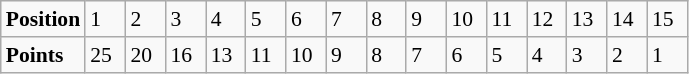<table class="wikitable" style="font-size: 90%;">
<tr>
<td><strong>Position</strong></td>
<td width=20>1</td>
<td width=20>2</td>
<td width=20>3</td>
<td width=20>4</td>
<td width=20>5</td>
<td width=20>6</td>
<td width=20>7</td>
<td width=20>8</td>
<td width=20>9</td>
<td width=20>10</td>
<td width=20>11</td>
<td width=20>12</td>
<td width=20>13</td>
<td width=20>14</td>
<td width=20>15</td>
</tr>
<tr>
<td><strong>Points</strong></td>
<td>25</td>
<td>20</td>
<td>16</td>
<td>13</td>
<td>11</td>
<td>10</td>
<td>9</td>
<td>8</td>
<td>7</td>
<td>6</td>
<td>5</td>
<td>4</td>
<td>3</td>
<td>2</td>
<td>1</td>
</tr>
</table>
